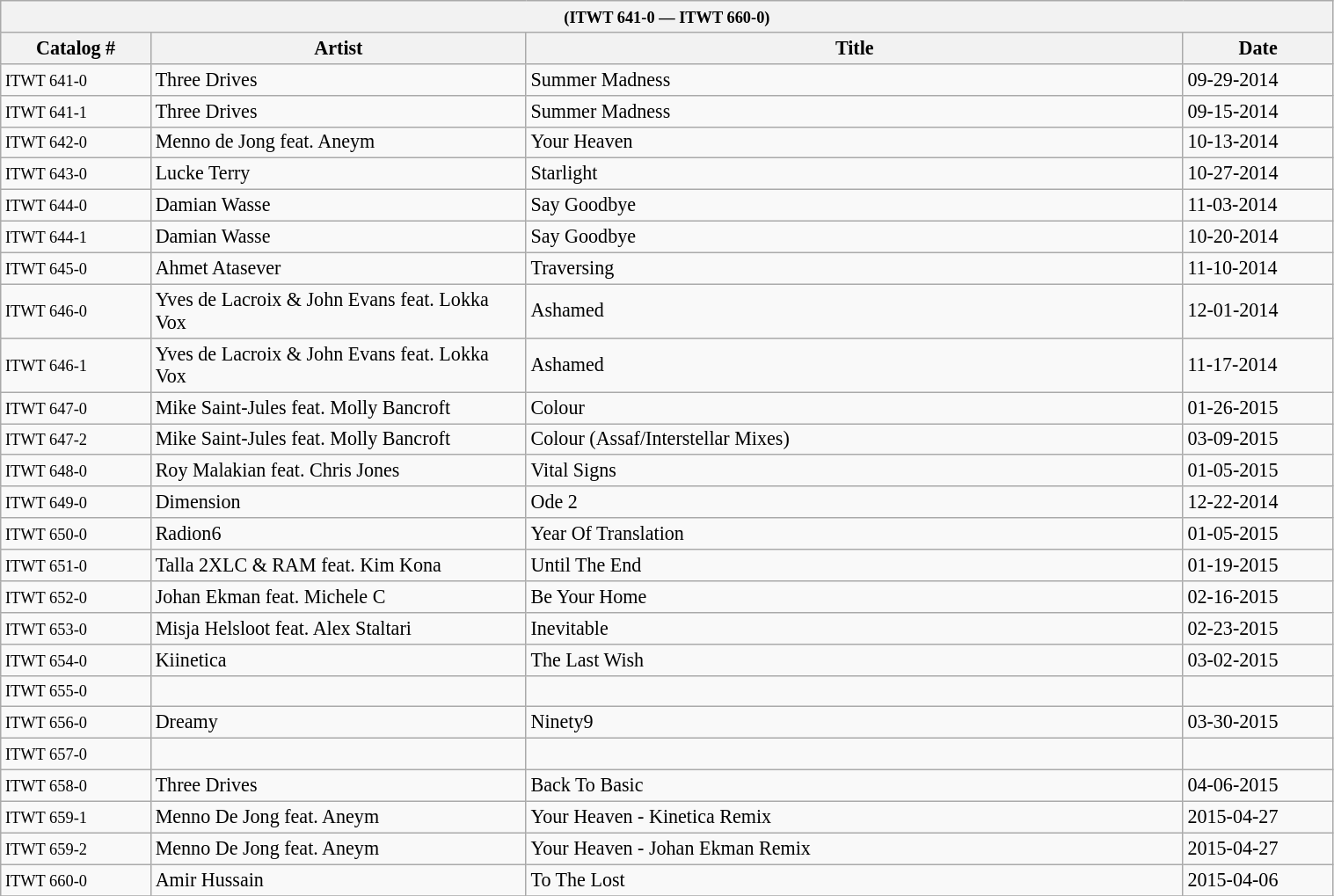<table width="80%" class="wikitable collapsible collapsed" style="font-size:92%;position:relative;">
<tr>
<th colspan="5"><small>(ITWT 641-0 — ITWT 660-0)</small></th>
</tr>
<tr>
<th width="8%">Catalog #</th>
<th width="20%">Artist</th>
<th width="35%">Title</th>
<th width="8%">Date</th>
</tr>
<tr>
<td><small>ITWT 641-0</small></td>
<td>Three Drives</td>
<td>Summer Madness</td>
<td>09-29-2014</td>
</tr>
<tr>
<td><small>ITWT 641-1</small></td>
<td>Three Drives</td>
<td>Summer Madness</td>
<td>09-15-2014</td>
</tr>
<tr>
<td><small>ITWT 642-0</small></td>
<td>Menno de Jong feat. Aneym</td>
<td>Your Heaven</td>
<td>10-13-2014</td>
</tr>
<tr>
<td><small>ITWT 643-0</small></td>
<td>Lucke Terry</td>
<td>Starlight</td>
<td>10-27-2014</td>
</tr>
<tr>
<td><small>ITWT 644-0</small></td>
<td>Damian Wasse</td>
<td>Say Goodbye</td>
<td>11-03-2014</td>
</tr>
<tr>
<td><small>ITWT 644-1</small></td>
<td>Damian Wasse</td>
<td>Say Goodbye</td>
<td>10-20-2014</td>
</tr>
<tr>
<td><small>ITWT 645-0</small></td>
<td>Ahmet Atasever</td>
<td>Traversing</td>
<td>11-10-2014</td>
</tr>
<tr>
<td><small>ITWT 646-0</small></td>
<td>Yves de Lacroix & John Evans feat. Lokka Vox</td>
<td>Ashamed</td>
<td>12-01-2014</td>
</tr>
<tr>
<td><small>ITWT 646-1</small></td>
<td>Yves de Lacroix & John Evans feat. Lokka Vox</td>
<td>Ashamed</td>
<td>11-17-2014</td>
</tr>
<tr>
<td><small>ITWT 647-0</small></td>
<td>Mike Saint-Jules feat. Molly Bancroft</td>
<td>Colour</td>
<td>01-26-2015</td>
</tr>
<tr>
<td><small>ITWT 647-2</small></td>
<td>Mike Saint-Jules feat. Molly Bancroft</td>
<td>Colour (Assaf/Interstellar Mixes)</td>
<td>03-09-2015</td>
</tr>
<tr>
<td><small>ITWT 648-0</small></td>
<td>Roy Malakian feat. Chris Jones</td>
<td>Vital Signs</td>
<td>01-05-2015</td>
</tr>
<tr>
<td><small>ITWT 649-0</small></td>
<td>Dimension</td>
<td>Ode 2</td>
<td>12-22-2014</td>
</tr>
<tr>
<td><small>ITWT 650-0</small></td>
<td>Radion6</td>
<td>Year Of Translation</td>
<td>01-05-2015</td>
</tr>
<tr>
<td><small>ITWT 651-0</small></td>
<td>Talla 2XLC & RAM feat. Kim Kona</td>
<td>Until The End</td>
<td>01-19-2015</td>
</tr>
<tr>
<td><small>ITWT 652-0</small></td>
<td>Johan Ekman feat. Michele C</td>
<td>Be Your Home</td>
<td>02-16-2015</td>
</tr>
<tr>
<td><small>ITWT 653-0</small></td>
<td>Misja Helsloot feat. Alex Staltari</td>
<td>Inevitable</td>
<td>02-23-2015</td>
</tr>
<tr>
<td><small>ITWT 654-0</small></td>
<td>Kiinetica</td>
<td>The Last Wish</td>
<td>03-02-2015</td>
</tr>
<tr>
<td><small>ITWT 655-0</small></td>
<td></td>
<td></td>
<td></td>
</tr>
<tr>
<td><small>ITWT 656-0</small></td>
<td>Dreamy</td>
<td>Ninety9</td>
<td>03-30-2015</td>
</tr>
<tr>
<td><small>ITWT 657-0</small></td>
<td></td>
<td></td>
<td></td>
</tr>
<tr>
<td><small>ITWT 658-0</small></td>
<td>Three Drives</td>
<td>Back To Basic</td>
<td>04-06-2015</td>
</tr>
<tr>
<td><small>ITWT 659-1</small></td>
<td>Menno De Jong feat. Aneym</td>
<td>Your Heaven - Kinetica Remix</td>
<td>2015-04-27</td>
</tr>
<tr>
<td><small>ITWT 659-2</small></td>
<td>Menno De Jong feat. Aneym</td>
<td>Your Heaven - Johan Ekman Remix</td>
<td>2015-04-27</td>
</tr>
<tr>
<td><small>ITWT 660-0</small></td>
<td>Amir Hussain</td>
<td>To The Lost</td>
<td>2015-04-06</td>
</tr>
<tr>
</tr>
</table>
